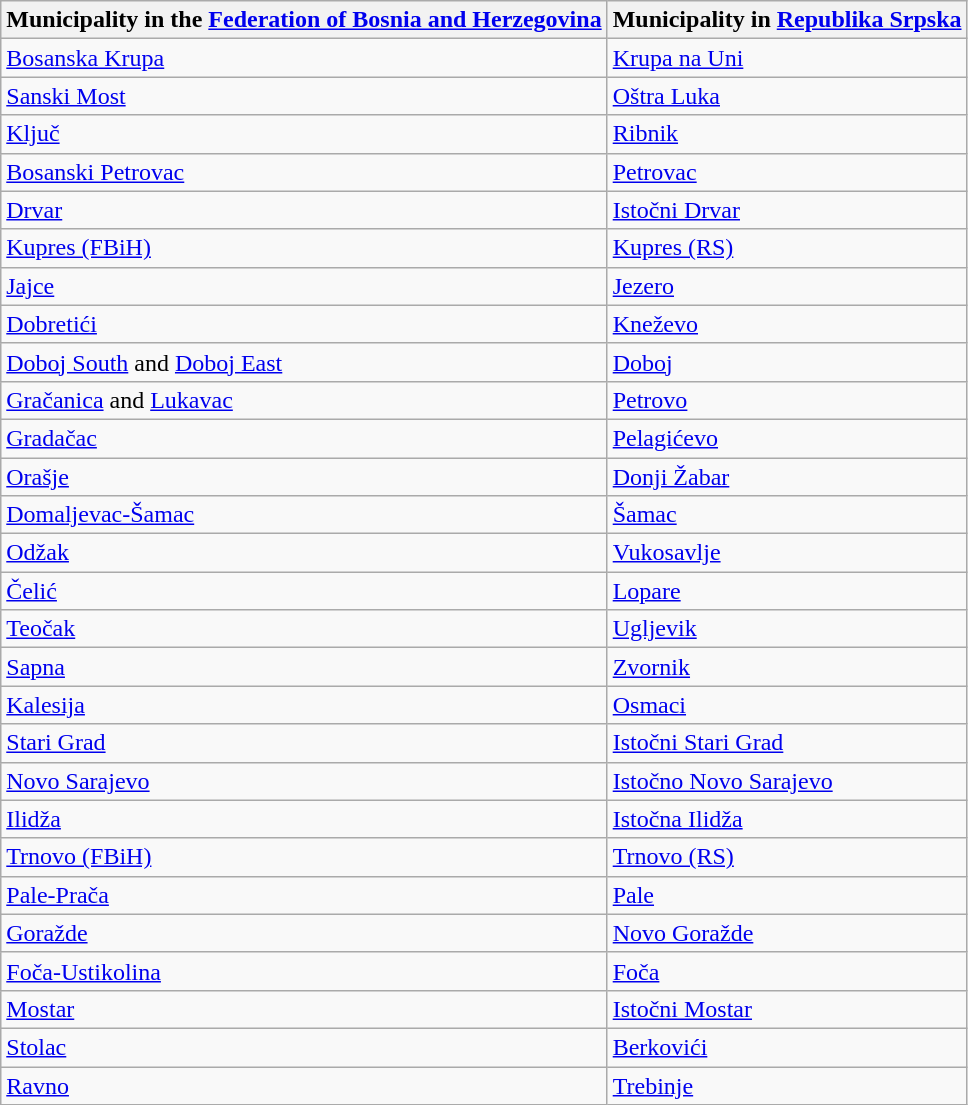<table class="wikitable">
<tr>
<th>Municipality in the <a href='#'>Federation of Bosnia and Herzegovina</a></th>
<th>Municipality in <a href='#'>Republika Srpska</a></th>
</tr>
<tr>
<td><a href='#'>Bosanska Krupa</a></td>
<td><a href='#'>Krupa na Uni</a></td>
</tr>
<tr>
<td><a href='#'>Sanski Most</a></td>
<td><a href='#'>Oštra Luka</a></td>
</tr>
<tr>
<td><a href='#'>Ključ</a></td>
<td><a href='#'>Ribnik</a></td>
</tr>
<tr>
<td><a href='#'>Bosanski Petrovac</a></td>
<td><a href='#'>Petrovac</a></td>
</tr>
<tr>
<td><a href='#'>Drvar</a></td>
<td><a href='#'>Istočni Drvar</a></td>
</tr>
<tr>
<td><a href='#'>Kupres (FBiH)</a></td>
<td><a href='#'>Kupres (RS)</a></td>
</tr>
<tr>
<td><a href='#'>Jajce</a></td>
<td><a href='#'>Jezero</a></td>
</tr>
<tr>
<td><a href='#'>Dobretići</a></td>
<td><a href='#'>Kneževo</a></td>
</tr>
<tr>
<td><a href='#'>Doboj South</a> and <a href='#'>Doboj East</a></td>
<td><a href='#'>Doboj</a></td>
</tr>
<tr>
<td><a href='#'>Gračanica</a> and <a href='#'>Lukavac</a></td>
<td><a href='#'>Petrovo</a></td>
</tr>
<tr>
<td><a href='#'>Gradačac</a></td>
<td><a href='#'>Pelagićevo</a></td>
</tr>
<tr>
<td><a href='#'>Orašje</a></td>
<td><a href='#'>Donji Žabar</a></td>
</tr>
<tr>
<td><a href='#'>Domaljevac-Šamac</a></td>
<td><a href='#'>Šamac</a></td>
</tr>
<tr>
<td><a href='#'>Odžak</a></td>
<td><a href='#'>Vukosavlje</a></td>
</tr>
<tr>
<td><a href='#'>Čelić</a></td>
<td><a href='#'>Lopare</a></td>
</tr>
<tr>
<td><a href='#'>Teočak</a></td>
<td><a href='#'>Ugljevik</a></td>
</tr>
<tr>
<td><a href='#'>Sapna</a></td>
<td><a href='#'>Zvornik</a></td>
</tr>
<tr>
<td><a href='#'>Kalesija</a></td>
<td><a href='#'>Osmaci</a></td>
</tr>
<tr>
<td><a href='#'>Stari Grad</a></td>
<td><a href='#'>Istočni Stari Grad</a></td>
</tr>
<tr>
<td><a href='#'>Novo Sarajevo</a></td>
<td><a href='#'>Istočno Novo Sarajevo</a></td>
</tr>
<tr>
<td><a href='#'>Ilidža</a></td>
<td><a href='#'>Istočna Ilidža</a></td>
</tr>
<tr>
<td><a href='#'>Trnovo (FBiH)</a></td>
<td><a href='#'>Trnovo (RS)</a></td>
</tr>
<tr>
<td><a href='#'>Pale-Prača</a></td>
<td><a href='#'>Pale</a></td>
</tr>
<tr>
<td><a href='#'>Goražde</a></td>
<td><a href='#'>Novo Goražde</a></td>
</tr>
<tr>
<td><a href='#'>Foča-Ustikolina</a></td>
<td><a href='#'>Foča</a></td>
</tr>
<tr>
<td><a href='#'>Mostar</a></td>
<td><a href='#'>Istočni Mostar</a></td>
</tr>
<tr>
<td><a href='#'>Stolac</a></td>
<td><a href='#'>Berkovići</a></td>
</tr>
<tr>
<td><a href='#'>Ravno</a></td>
<td><a href='#'>Trebinje</a></td>
</tr>
</table>
